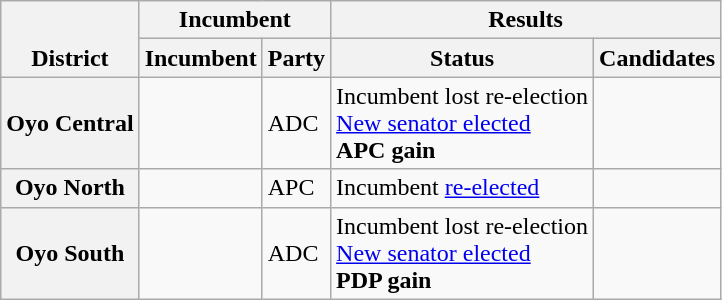<table class="wikitable sortable">
<tr valign=bottom>
<th rowspan=2>District</th>
<th colspan=2>Incumbent</th>
<th colspan=2>Results</th>
</tr>
<tr valign=bottom>
<th>Incumbent</th>
<th>Party</th>
<th>Status</th>
<th>Candidates</th>
</tr>
<tr>
<th>Oyo Central</th>
<td></td>
<td>ADC</td>
<td>Incumbent lost re-election<br><a href='#'>New senator elected</a><br><strong>APC gain</strong></td>
<td nowrap></td>
</tr>
<tr>
<th>Oyo North</th>
<td></td>
<td>APC</td>
<td>Incumbent <a href='#'>re-elected</a></td>
<td nowrap></td>
</tr>
<tr>
<th>Oyo South</th>
<td></td>
<td>ADC</td>
<td>Incumbent lost re-election<br><a href='#'>New senator elected</a><br><strong>PDP gain</strong></td>
<td nowrap></td>
</tr>
</table>
